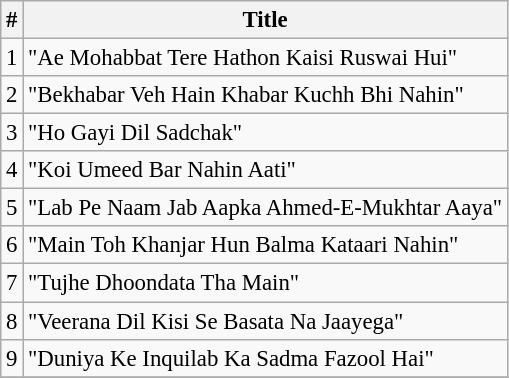<table class="wikitable" style="font-size:95%;">
<tr>
<th>#</th>
<th>Title</th>
</tr>
<tr>
<td>1</td>
<td>"Ae Mohabbat Tere Hathon Kaisi Ruswai Hui"</td>
</tr>
<tr>
<td>2</td>
<td>"Bekhabar Veh Hain Khabar Kuchh Bhi Nahin"</td>
</tr>
<tr>
<td>3</td>
<td>"Ho Gayi Dil Sadchak"</td>
</tr>
<tr>
<td>4</td>
<td>"Koi Umeed Bar Nahin Aati"</td>
</tr>
<tr>
<td>5</td>
<td>"Lab Pe Naam Jab Aapka Ahmed-E-Mukhtar Aaya"</td>
</tr>
<tr>
<td>6</td>
<td>"Main Toh Khanjar Hun Balma Kataari Nahin"</td>
</tr>
<tr>
<td>7</td>
<td>"Tujhe Dhoondata Tha Main"</td>
</tr>
<tr>
<td>8</td>
<td>"Veerana Dil Kisi Se Basata Na Jaayega"</td>
</tr>
<tr>
<td>9</td>
<td>"Duniya Ke Inquilab Ka Sadma Fazool Hai"</td>
</tr>
<tr>
</tr>
</table>
